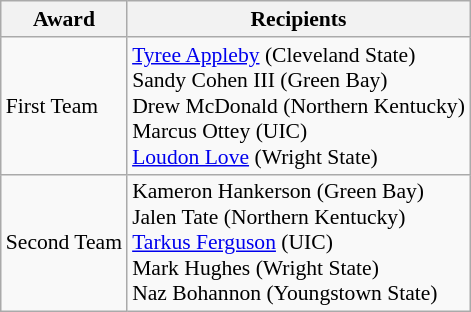<table class="wikitable" style="white-space:nowrap; font-size:90%;">
<tr>
<th>Award</th>
<th>Recipients</th>
</tr>
<tr>
<td>First Team</td>
<td><a href='#'>Tyree Appleby</a> (Cleveland State)<br> Sandy Cohen III (Green Bay)<br> Drew McDonald (Northern Kentucky)<br> Marcus Ottey (UIC)<br> <a href='#'>Loudon Love</a> (Wright State)</td>
</tr>
<tr>
<td>Second Team</td>
<td>Kameron Hankerson (Green Bay)<br> Jalen Tate (Northern Kentucky)<br> <a href='#'>Tarkus Ferguson</a> (UIC)<br> Mark Hughes (Wright State)<br> Naz Bohannon (Youngstown State)</td>
</tr>
</table>
